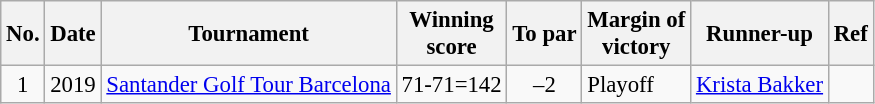<table class="wikitable" style="font-size:95%;">
<tr>
<th>No.</th>
<th>Date</th>
<th>Tournament</th>
<th>Winning<br>score</th>
<th>To par</th>
<th>Margin of<br>victory</th>
<th>Runner-up</th>
<th>Ref</th>
</tr>
<tr>
<td align=center>1</td>
<td>2019</td>
<td><a href='#'>Santander Golf Tour Barcelona</a></td>
<td align=right>71-71=142</td>
<td align=center>–2</td>
<td>Playoff</td>
<td> <a href='#'>Krista Bakker</a></td>
<td></td>
</tr>
</table>
